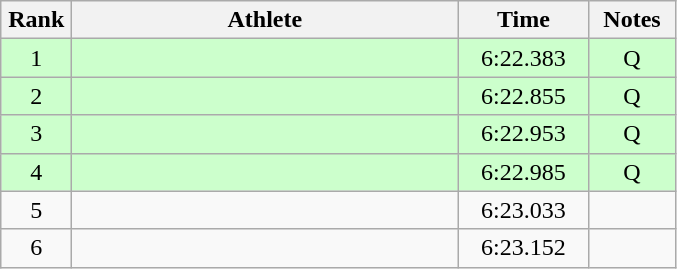<table class=wikitable style="text-align:center">
<tr>
<th width=40>Rank</th>
<th width=250>Athlete</th>
<th width=80>Time</th>
<th width=50>Notes</th>
</tr>
<tr bgcolor="ccffcc">
<td>1</td>
<td align=left></td>
<td>6:22.383</td>
<td>Q</td>
</tr>
<tr bgcolor="ccffcc">
<td>2</td>
<td align=left></td>
<td>6:22.855</td>
<td>Q</td>
</tr>
<tr bgcolor="ccffcc">
<td>3</td>
<td align=left></td>
<td>6:22.953</td>
<td>Q</td>
</tr>
<tr bgcolor="ccffcc">
<td>4</td>
<td align=left></td>
<td>6:22.985</td>
<td>Q</td>
</tr>
<tr>
<td>5</td>
<td align=left></td>
<td>6:23.033</td>
<td></td>
</tr>
<tr>
<td>6</td>
<td align=left></td>
<td>6:23.152</td>
<td></td>
</tr>
</table>
